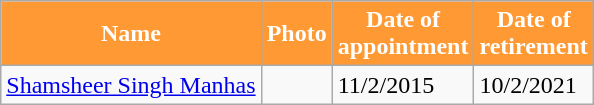<table class="wikitable sortable">
<tr>
<th style="background-color:#FF9933; color:white">Name</th>
<th style="background-color:#FF9933; color:white">Photo</th>
<th style="background-color:#FF9933; color:white">Date of<br>appointment</th>
<th style="background-color:#FF9933; color:white">Date of<br>retirement</th>
</tr>
<tr>
<td><a href='#'>Shamsheer Singh Manhas</a></td>
<td></td>
<td>11/2/2015</td>
<td>10/2/2021</td>
</tr>
</table>
